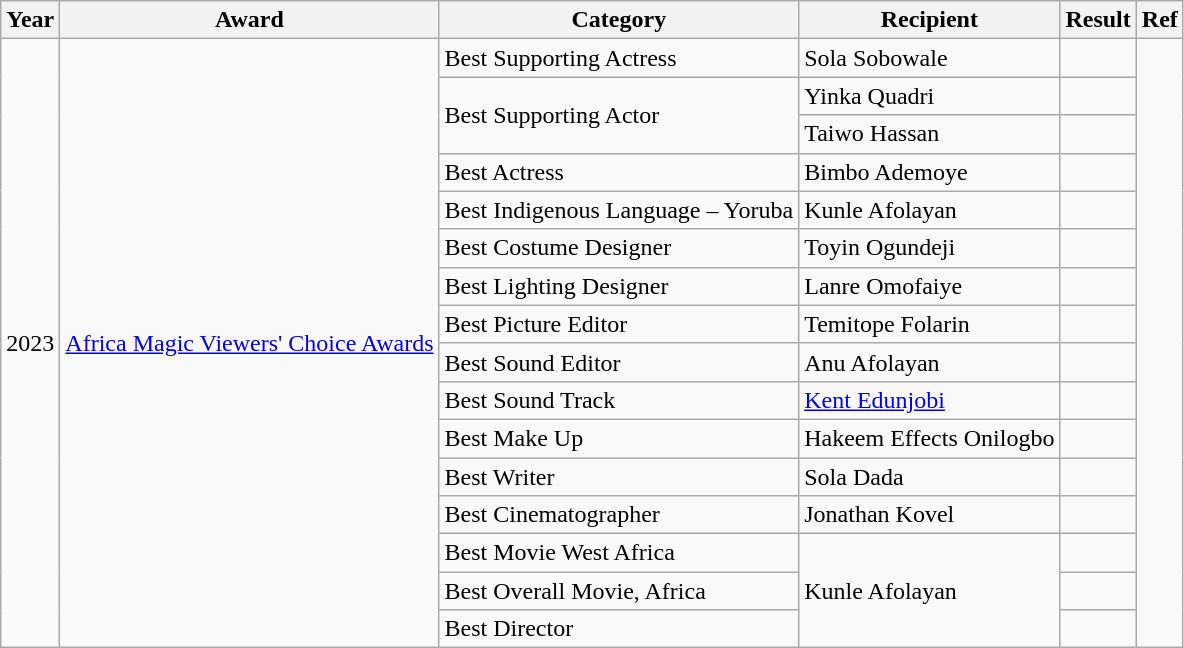<table class="wikitable">
<tr>
<th>Year</th>
<th>Award</th>
<th>Category</th>
<th>Recipient</th>
<th>Result</th>
<th>Ref</th>
</tr>
<tr>
<td rowspan="16">2023</td>
<td rowspan="16"><a href='#'>Africa Magic Viewers' Choice Awards</a></td>
<td>Best Supporting Actress</td>
<td>Sola Sobowale</td>
<td></td>
<td rowspan="16"></td>
</tr>
<tr>
<td rowspan="2">Best Supporting Actor</td>
<td>Yinka Quadri</td>
<td></td>
</tr>
<tr>
<td>Taiwo Hassan</td>
<td></td>
</tr>
<tr>
<td>Best Actress</td>
<td>Bimbo Ademoye</td>
<td></td>
</tr>
<tr>
<td>Best Indigenous Language – Yoruba</td>
<td>Kunle Afolayan</td>
<td></td>
</tr>
<tr>
<td>Best Costume Designer</td>
<td>Toyin Ogundeji</td>
<td></td>
</tr>
<tr>
<td>Best Lighting Designer</td>
<td>Lanre Omofaiye</td>
<td></td>
</tr>
<tr>
<td>Best Picture Editor</td>
<td>Temitope Folarin</td>
<td></td>
</tr>
<tr>
<td>Best Sound Editor</td>
<td>Anu Afolayan</td>
<td></td>
</tr>
<tr>
<td>Best Sound Track</td>
<td><a href='#'>Kent Edunjobi</a></td>
<td></td>
</tr>
<tr>
<td>Best Make Up</td>
<td>Hakeem Effects Onilogbo</td>
<td></td>
</tr>
<tr>
<td>Best Writer</td>
<td>Sola Dada</td>
<td></td>
</tr>
<tr>
<td>Best Cinematographer</td>
<td>Jonathan Kovel</td>
<td></td>
</tr>
<tr>
<td>Best Movie West Africa</td>
<td rowspan="3">Kunle Afolayan</td>
<td></td>
</tr>
<tr>
<td>Best Overall Movie, Africa</td>
<td></td>
</tr>
<tr>
<td>Best Director</td>
<td></td>
</tr>
</table>
